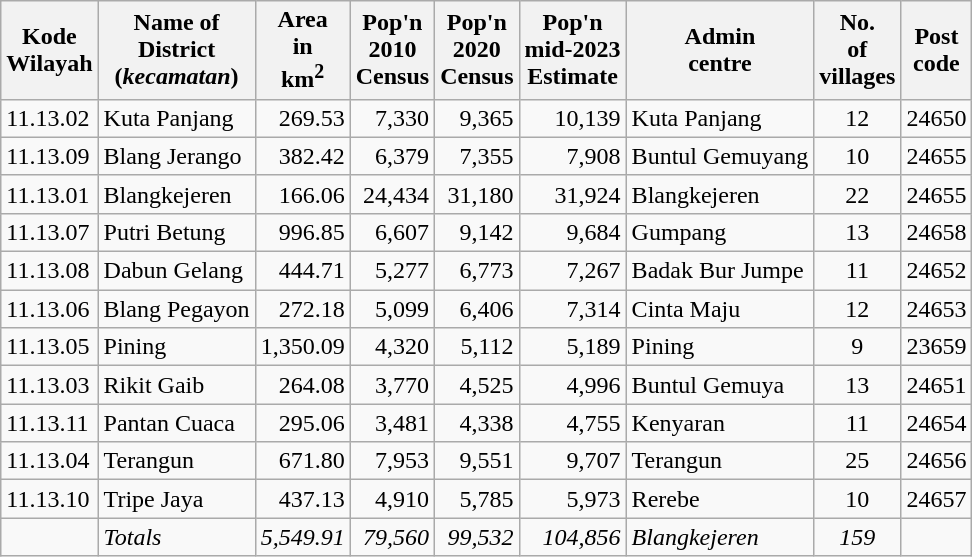<table class="wikitable">
<tr>
<th>Kode<br>Wilayah</th>
<th>Name of<br>District<br>(<em>kecamatan</em>)</th>
<th>Area <br>in <br>km<sup>2</sup></th>
<th>Pop'n <br>2010<br>Census</th>
<th>Pop'n <br>2020<br>Census</th>
<th>Pop'n <br>mid-2023<br>Estimate</th>
<th>Admin<br> centre</th>
<th>No. <br>of<br>villages</th>
<th>Post<br>code</th>
</tr>
<tr>
<td>11.13.02</td>
<td>Kuta Panjang</td>
<td align="right">269.53</td>
<td align="right">7,330</td>
<td align="right">9,365</td>
<td align="right">10,139</td>
<td>Kuta Panjang</td>
<td align="center">12</td>
<td>24650</td>
</tr>
<tr>
<td>11.13.09</td>
<td>Blang Jerango</td>
<td align="right">382.42</td>
<td align="right">6,379</td>
<td align="right">7,355</td>
<td align="right">7,908</td>
<td>Buntul Gemuyang</td>
<td align="center">10</td>
<td>24655</td>
</tr>
<tr>
<td>11.13.01</td>
<td>Blangkejeren</td>
<td align="right">166.06</td>
<td align="right">24,434</td>
<td align="right">31,180</td>
<td align="right">31,924</td>
<td>Blangkejeren</td>
<td align="center">22</td>
<td>24655</td>
</tr>
<tr>
<td>11.13.07</td>
<td>Putri Betung</td>
<td align="right">996.85</td>
<td align="right">6,607</td>
<td align="right">9,142</td>
<td align="right">9,684</td>
<td>Gumpang</td>
<td align="center">13</td>
<td>24658</td>
</tr>
<tr>
<td>11.13.08</td>
<td>Dabun Gelang</td>
<td align="right">444.71</td>
<td align="right">5,277</td>
<td align="right">6,773</td>
<td align="right">7,267</td>
<td>Badak Bur Jumpe</td>
<td align="center">11</td>
<td>24652</td>
</tr>
<tr>
<td>11.13.06</td>
<td>Blang Pegayon</td>
<td align="right">272.18</td>
<td align="right">5,099</td>
<td align="right">6,406</td>
<td align="right">7,314</td>
<td>Cinta Maju</td>
<td align="center">12</td>
<td>24653</td>
</tr>
<tr>
<td>11.13.05</td>
<td>Pining</td>
<td align="right">1,350.09</td>
<td align="right">4,320</td>
<td align="right">5,112</td>
<td align="right">5,189</td>
<td>Pining</td>
<td align="center">9</td>
<td>23659</td>
</tr>
<tr>
<td>11.13.03</td>
<td>Rikit Gaib</td>
<td align="right">264.08</td>
<td align="right">3,770</td>
<td align="right">4,525</td>
<td align="right">4,996</td>
<td>Buntul Gemuya</td>
<td align="center">13</td>
<td>24651</td>
</tr>
<tr>
<td>11.13.11</td>
<td>Pantan Cuaca</td>
<td align="right">295.06</td>
<td align="right">3,481</td>
<td align="right">4,338</td>
<td align="right">4,755</td>
<td>Kenyaran</td>
<td align="center">11</td>
<td>24654</td>
</tr>
<tr>
<td>11.13.04</td>
<td>Terangun</td>
<td align="right">671.80</td>
<td align="right">7,953</td>
<td align="right">9,551</td>
<td align="right">9,707</td>
<td>Terangun</td>
<td align="center">25</td>
<td>24656</td>
</tr>
<tr>
<td>11.13.10</td>
<td>Tripe Jaya</td>
<td align="right">437.13</td>
<td align="right">4,910</td>
<td align="right">5,785</td>
<td align="right">5,973</td>
<td>Rerebe</td>
<td align="center">10</td>
<td>24657</td>
</tr>
<tr>
<td></td>
<td><em>Totals</em></td>
<td align="right"><em>5,549.91</em></td>
<td align="right"><em>79,560</em></td>
<td align="right"><em>99,532</em></td>
<td align="right"><em>104,856</em></td>
<td><em>Blangkejeren</em></td>
<td align="center"><em>159</em></td>
</tr>
</table>
